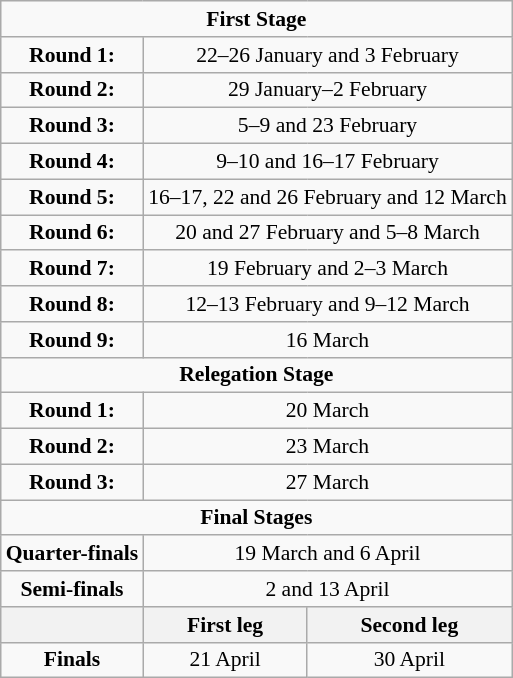<table class=wikitable style="text-align:center; font-size:90%">
<tr>
<td colspan=3><strong>First Stage</strong></td>
</tr>
<tr>
<td><strong>Round 1:</strong></td>
<td colspan=2>22–26 January and 3 February</td>
</tr>
<tr>
<td><strong>Round 2:</strong></td>
<td colspan=2>29 January–2 February</td>
</tr>
<tr>
<td><strong>Round 3:</strong></td>
<td colspan=2>5–9 and 23 February</td>
</tr>
<tr>
<td><strong>Round 4:</strong></td>
<td colspan=2>9–10 and 16–17 February</td>
</tr>
<tr>
<td><strong>Round 5:</strong></td>
<td colspan=2>16–17, 22 and 26 February and 12 March</td>
</tr>
<tr>
<td><strong>Round 6:</strong></td>
<td colspan=2>20 and 27 February and 5–8 March</td>
</tr>
<tr>
<td><strong>Round 7:</strong></td>
<td colspan=2>19 February and 2–3 March</td>
</tr>
<tr>
<td><strong>Round 8:</strong></td>
<td colspan=2>12–13 February and 9–12 March</td>
</tr>
<tr>
<td><strong>Round 9:</strong></td>
<td colspan=2>16 March</td>
</tr>
<tr>
<td colspan=3><strong>Relegation Stage</strong></td>
</tr>
<tr>
<td><strong>Round 1:</strong></td>
<td colspan=2>20 March</td>
</tr>
<tr>
<td><strong>Round 2:</strong></td>
<td colspan=2>23 March</td>
</tr>
<tr>
<td><strong>Round 3:</strong></td>
<td colspan=2>27 March</td>
</tr>
<tr>
<td colspan=3><strong>Final Stages</strong></td>
</tr>
<tr>
<td><strong>Quarter-finals</strong></td>
<td colspan=2>19 March and 6 April</td>
</tr>
<tr>
<td><strong>Semi-finals</strong></td>
<td colspan=2>2 and 13 April</td>
</tr>
<tr>
<th></th>
<th>First leg</th>
<th>Second leg</th>
</tr>
<tr>
<td><strong>Finals</strong></td>
<td>21 April</td>
<td>30 April</td>
</tr>
</table>
